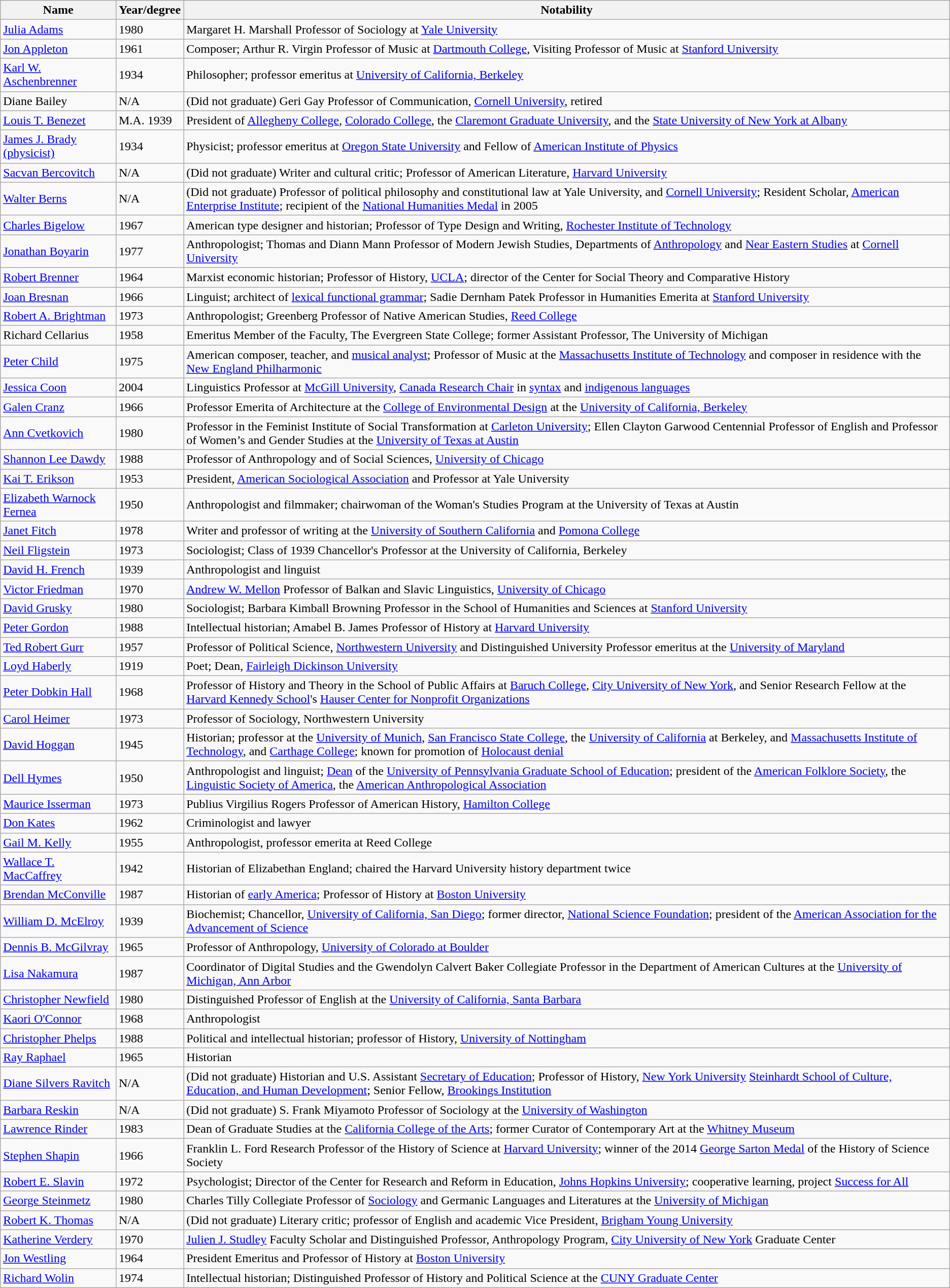<table class="wikitable">
<tr>
<th>Name</th>
<th>Year/degree</th>
<th>Notability</th>
</tr>
<tr>
<td><a href='#'>Julia Adams</a></td>
<td>1980</td>
<td>Margaret H. Marshall Professor of Sociology at <a href='#'>Yale University</a></td>
</tr>
<tr>
<td><a href='#'>Jon Appleton</a></td>
<td>1961</td>
<td>Composer; Arthur R. Virgin Professor of Music at <a href='#'>Dartmouth College</a>, Visiting Professor of Music at <a href='#'>Stanford University</a></td>
</tr>
<tr>
<td><a href='#'>Karl W. Aschenbrenner</a></td>
<td>1934</td>
<td>Philosopher; professor emeritus at <a href='#'>University of California, Berkeley</a></td>
</tr>
<tr>
<td>Diane Bailey</td>
<td>N/A</td>
<td>(Did not graduate) Geri Gay Professor of Communication, <a href='#'>Cornell University</a>, retired</td>
</tr>
<tr>
<td><a href='#'>Louis T. Benezet</a></td>
<td>M.A. 1939</td>
<td>President of <a href='#'>Allegheny College</a>, <a href='#'>Colorado College</a>, the <a href='#'>Claremont Graduate University</a>, and the <a href='#'>State University of New York at Albany</a></td>
</tr>
<tr>
<td><a href='#'>James J. Brady (physicist)</a></td>
<td>1934</td>
<td>Physicist; professor emeritus at <a href='#'>Oregon State University</a> and Fellow of <a href='#'>American Institute of Physics</a></td>
</tr>
<tr>
<td><a href='#'>Sacvan Bercovitch</a></td>
<td>N/A</td>
<td>(Did not graduate) Writer and cultural critic; Professor of American Literature, <a href='#'>Harvard University</a></td>
</tr>
<tr>
<td><a href='#'>Walter Berns</a></td>
<td>N/A</td>
<td>(Did not graduate) Professor of political philosophy and constitutional law at Yale University, and <a href='#'>Cornell University</a>; Resident Scholar, <a href='#'>American Enterprise Institute</a>; recipient of the <a href='#'>National Humanities Medal</a> in 2005</td>
</tr>
<tr>
<td><a href='#'>Charles Bigelow</a></td>
<td>1967</td>
<td>American type designer and historian; Professor of Type Design and Writing, <a href='#'>Rochester Institute of Technology</a></td>
</tr>
<tr>
<td><a href='#'>Jonathan Boyarin</a></td>
<td>1977</td>
<td>Anthropologist; Thomas and Diann Mann Professor of Modern Jewish Studies, Departments of <a href='#'>Anthropology</a> and <a href='#'>Near Eastern Studies</a> at <a href='#'>Cornell University</a></td>
</tr>
<tr>
<td><a href='#'>Robert Brenner</a></td>
<td>1964</td>
<td>Marxist economic historian; Professor of History, <a href='#'>UCLA</a>; director of the Center for Social Theory and Comparative History</td>
</tr>
<tr>
<td><a href='#'>Joan Bresnan</a></td>
<td>1966</td>
<td>Linguist; architect of <a href='#'>lexical functional grammar</a>; Sadie Dernham Patek Professor in Humanities Emerita at <a href='#'>Stanford University</a></td>
</tr>
<tr>
<td><a href='#'>Robert A. Brightman</a></td>
<td>1973</td>
<td>Anthropologist; Greenberg Professor of Native American Studies, <a href='#'>Reed College</a></td>
</tr>
<tr>
<td>Richard Cellarius</td>
<td>1958</td>
<td>Emeritus Member of the Faculty, The Evergreen State College; former Assistant Professor, The University of Michigan</td>
</tr>
<tr>
<td><a href='#'>Peter Child</a></td>
<td>1975</td>
<td>American composer, teacher, and <a href='#'>musical analyst</a>; Professor of Music at the <a href='#'>Massachusetts Institute of Technology</a> and composer in residence with the <a href='#'>New England Philharmonic</a></td>
</tr>
<tr>
<td><a href='#'>Jessica Coon</a></td>
<td>2004</td>
<td>Linguistics Professor at <a href='#'>McGill University</a>, <a href='#'>Canada Research Chair</a> in <a href='#'>syntax</a> and <a href='#'>indigenous languages</a></td>
</tr>
<tr>
<td><a href='#'>Galen Cranz</a></td>
<td>1966</td>
<td>Professor Emerita of Architecture at the <a href='#'>College of Environmental Design</a> at the <a href='#'>University of California, Berkeley</a></td>
</tr>
<tr>
<td><a href='#'>Ann Cvetkovich</a></td>
<td>1980</td>
<td>Professor in the Feminist Institute of Social Transformation at <a href='#'>Carleton University</a>; Ellen Clayton Garwood Centennial Professor of English and Professor of Women’s and Gender Studies at the <a href='#'>University of Texas at Austin</a></td>
</tr>
<tr>
<td><a href='#'>Shannon Lee Dawdy</a></td>
<td>1988</td>
<td>Professor of Anthropology and of Social Sciences, <a href='#'>University of Chicago</a></td>
</tr>
<tr>
<td><a href='#'>Kai T. Erikson</a></td>
<td>1953</td>
<td>President, <a href='#'>American Sociological Association</a> and Professor at Yale University</td>
</tr>
<tr>
<td><a href='#'>Elizabeth Warnock Fernea</a></td>
<td>1950</td>
<td>Anthropologist and filmmaker; chairwoman of the Woman's Studies Program at the University of Texas at Austin</td>
</tr>
<tr>
<td><a href='#'>Janet Fitch</a></td>
<td>1978</td>
<td>Writer and professor of writing at the <a href='#'>University of Southern California</a> and <a href='#'>Pomona College</a></td>
</tr>
<tr>
<td><a href='#'>Neil Fligstein</a></td>
<td>1973</td>
<td>Sociologist; Class of 1939 Chancellor's Professor at the University of California, Berkeley</td>
</tr>
<tr>
<td><a href='#'>David H. French</a></td>
<td>1939</td>
<td>Anthropologist and linguist</td>
</tr>
<tr>
<td><a href='#'>Victor Friedman</a></td>
<td>1970</td>
<td><a href='#'>Andrew W. Mellon</a> Professor of Balkan and Slavic Linguistics, <a href='#'>University of Chicago</a></td>
</tr>
<tr>
<td><a href='#'>David Grusky</a></td>
<td>1980</td>
<td>Sociologist; Barbara Kimball Browning Professor in the School of Humanities and Sciences at <a href='#'>Stanford University</a></td>
</tr>
<tr>
<td><a href='#'>Peter Gordon</a></td>
<td>1988</td>
<td>Intellectual historian; Amabel B. James Professor of History at <a href='#'>Harvard University</a></td>
</tr>
<tr>
<td><a href='#'>Ted Robert Gurr</a></td>
<td>1957</td>
<td>Professor of Political Science, <a href='#'>Northwestern University</a> and Distinguished University Professor emeritus at the <a href='#'>University of Maryland</a></td>
</tr>
<tr>
<td><a href='#'>Loyd Haberly</a></td>
<td>1919</td>
<td>Poet; Dean, <a href='#'>Fairleigh Dickinson University</a></td>
</tr>
<tr>
<td><a href='#'>Peter Dobkin Hall</a></td>
<td>1968</td>
<td>Professor of History and Theory in the School of Public Affairs at <a href='#'>Baruch College</a>, <a href='#'>City University of New York</a>, and Senior Research Fellow at the <a href='#'>Harvard Kennedy School</a>'s <a href='#'>Hauser Center for Nonprofit Organizations</a></td>
</tr>
<tr>
<td><a href='#'>Carol Heimer</a></td>
<td>1973</td>
<td>Professor of Sociology, Northwestern University</td>
</tr>
<tr>
<td><a href='#'>David Hoggan</a></td>
<td>1945</td>
<td>Historian; professor at the <a href='#'>University of Munich</a>, <a href='#'>San Francisco State College</a>, the <a href='#'>University of California</a> at Berkeley, and <a href='#'>Massachusetts Institute of Technology</a>, and <a href='#'>Carthage College</a>; known for promotion of <a href='#'>Holocaust denial</a></td>
</tr>
<tr>
<td><a href='#'>Dell Hymes</a></td>
<td>1950</td>
<td>Anthropologist and linguist; <a href='#'>Dean</a> of the <a href='#'>University of Pennsylvania Graduate School of Education</a>; president of the <a href='#'>American Folklore Society</a>, the <a href='#'>Linguistic Society of America</a>, the <a href='#'>American Anthropological Association</a></td>
</tr>
<tr>
<td><a href='#'>Maurice Isserman</a></td>
<td>1973</td>
<td>Publius Virgilius Rogers Professor of American History, <a href='#'>Hamilton College</a></td>
</tr>
<tr>
<td><a href='#'>Don Kates</a></td>
<td>1962</td>
<td>Criminologist and lawyer</td>
</tr>
<tr>
<td><a href='#'>Gail M. Kelly</a></td>
<td>1955</td>
<td>Anthropologist, professor emerita at Reed College</td>
</tr>
<tr>
<td><a href='#'>Wallace T. MacCaffrey</a></td>
<td>1942</td>
<td>Historian of Elizabethan England; chaired the Harvard University history department twice</td>
</tr>
<tr>
<td><a href='#'>Brendan McConville</a></td>
<td>1987</td>
<td>Historian of <a href='#'>early America</a>; Professor of History at <a href='#'>Boston University</a></td>
</tr>
<tr>
<td><a href='#'>William D. McElroy</a></td>
<td>1939</td>
<td>Biochemist; Chancellor, <a href='#'>University of California, San Diego</a>; former director, <a href='#'>National Science Foundation</a>; president of the <a href='#'>American Association for the Advancement of Science</a></td>
</tr>
<tr>
<td><a href='#'>Dennis B. McGilvray</a></td>
<td>1965</td>
<td>Professor of Anthropology, <a href='#'>University of Colorado at Boulder</a></td>
</tr>
<tr>
<td><a href='#'>Lisa Nakamura</a></td>
<td>1987</td>
<td>Coordinator of Digital Studies and the Gwendolyn Calvert Baker Collegiate Professor in the Department of American Cultures at the <a href='#'>University of Michigan, Ann Arbor</a></td>
</tr>
<tr>
<td><a href='#'>Christopher Newfield</a></td>
<td>1980</td>
<td>Distinguished Professor of English at the <a href='#'>University of California, Santa Barbara</a></td>
</tr>
<tr>
<td><a href='#'>Kaori O'Connor</a></td>
<td>1968</td>
<td>Anthropologist</td>
</tr>
<tr>
<td><a href='#'>Christopher Phelps</a></td>
<td>1988</td>
<td>Political and intellectual historian; professor of History, <a href='#'>University of Nottingham</a></td>
</tr>
<tr>
<td><a href='#'>Ray Raphael</a></td>
<td>1965</td>
<td>Historian</td>
</tr>
<tr>
<td><a href='#'>Diane Silvers Ravitch</a></td>
<td>N/A</td>
<td>(Did not graduate) Historian and U.S. Assistant <a href='#'>Secretary of Education</a>; Professor of History, <a href='#'>New York University</a> <a href='#'>Steinhardt School of Culture, Education, and Human Development</a>; Senior Fellow, <a href='#'>Brookings Institution</a></td>
</tr>
<tr>
<td><a href='#'>Barbara Reskin</a></td>
<td>N/A</td>
<td>(Did not graduate) S. Frank Miyamoto Professor of Sociology at the <a href='#'>University of Washington</a></td>
</tr>
<tr>
<td><a href='#'>Lawrence Rinder</a></td>
<td>1983</td>
<td>Dean of Graduate Studies at the <a href='#'>California College of the Arts</a>; former Curator of Contemporary Art at the <a href='#'>Whitney Museum</a></td>
</tr>
<tr>
<td><a href='#'>Stephen Shapin</a></td>
<td>1966</td>
<td>Franklin L. Ford Research Professor of the History of Science at <a href='#'>Harvard University</a>; winner of the  2014 <a href='#'>George Sarton Medal</a> of the History of Science Society</td>
</tr>
<tr>
<td><a href='#'>Robert E. Slavin</a></td>
<td>1972</td>
<td>Psychologist; Director of the Center for Research and Reform in Education, <a href='#'>Johns Hopkins University</a>; cooperative learning, project <a href='#'>Success for All</a></td>
</tr>
<tr>
<td><a href='#'>George Steinmetz</a></td>
<td>1980</td>
<td>Charles Tilly Collegiate Professor of <a href='#'>Sociology</a> and Germanic Languages and Literatures at the <a href='#'>University of Michigan</a></td>
</tr>
<tr>
<td><a href='#'>Robert K. Thomas</a></td>
<td>N/A</td>
<td>(Did not graduate) Literary critic; professor of English and academic Vice President, <a href='#'>Brigham Young University</a></td>
</tr>
<tr>
<td><a href='#'>Katherine Verdery</a></td>
<td>1970</td>
<td><a href='#'>Julien J. Studley</a> Faculty Scholar and Distinguished Professor, Anthropology Program, <a href='#'>City University of New York</a> Graduate Center</td>
</tr>
<tr>
<td><a href='#'>Jon Westling</a></td>
<td>1964</td>
<td>President Emeritus and Professor of History at <a href='#'>Boston University</a></td>
</tr>
<tr>
<td><a href='#'>Richard Wolin</a></td>
<td>1974</td>
<td>Intellectual historian; Distinguished Professor of History and Political Science at the <a href='#'>CUNY Graduate Center</a></td>
</tr>
</table>
